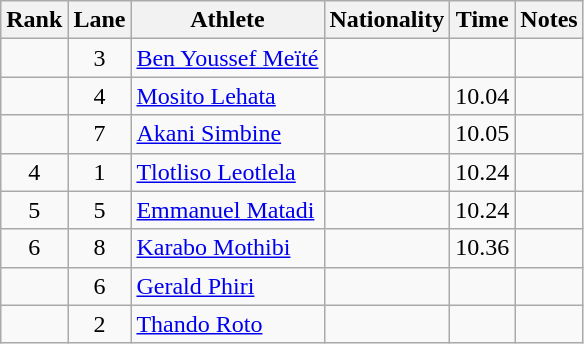<table class="wikitable sortable" style="text-align:center">
<tr>
<th>Rank</th>
<th>Lane</th>
<th>Athlete</th>
<th>Nationality</th>
<th>Time</th>
<th>Notes</th>
</tr>
<tr>
<td></td>
<td>3</td>
<td align="left"><a href='#'>Ben Youssef Meïté</a></td>
<td align=left></td>
<td></td>
<td></td>
</tr>
<tr>
<td></td>
<td>4</td>
<td align="left"><a href='#'>Mosito Lehata</a></td>
<td align=left></td>
<td>10.04</td>
<td></td>
</tr>
<tr>
<td></td>
<td>7</td>
<td align="left"><a href='#'>Akani Simbine</a></td>
<td align=left></td>
<td>10.05</td>
<td></td>
</tr>
<tr>
<td>4</td>
<td>1</td>
<td align="left"><a href='#'>Tlotliso Leotlela</a></td>
<td align=left></td>
<td>10.24</td>
<td></td>
</tr>
<tr>
<td>5</td>
<td>5</td>
<td align="left"><a href='#'>Emmanuel Matadi</a></td>
<td align=left></td>
<td>10.24</td>
<td></td>
</tr>
<tr>
<td>6</td>
<td>8</td>
<td align="left"><a href='#'>Karabo Mothibi</a></td>
<td align=left></td>
<td>10.36</td>
<td></td>
</tr>
<tr>
<td></td>
<td>6</td>
<td align="left"><a href='#'>Gerald Phiri</a></td>
<td align=left></td>
<td></td>
<td></td>
</tr>
<tr>
<td></td>
<td>2</td>
<td align="left"><a href='#'>Thando Roto</a></td>
<td align=left></td>
<td></td>
<td></td>
</tr>
</table>
